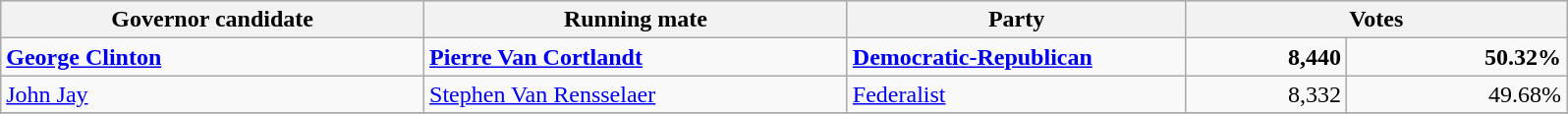<table class=wikitable>
<tr bgcolor=lightgrey>
<th width="20%">Governor candidate</th>
<th width="20%">Running mate</th>
<th width="16%">Party</th>
<th width="18%" colspan="2">Votes</th>
</tr>
<tr>
<td><strong><a href='#'>George Clinton</a></strong></td>
<td><strong><a href='#'>Pierre Van Cortlandt</a></strong></td>
<td><strong><a href='#'>Democratic-Republican</a></strong></td>
<td align="right"><strong>8,440</strong></td>
<td align="right"><strong>50.32%</strong></td>
</tr>
<tr>
<td><a href='#'>John Jay</a></td>
<td><a href='#'>Stephen Van Rensselaer</a></td>
<td><a href='#'>Federalist</a></td>
<td align="right">8,332</td>
<td align="right">49.68%</td>
</tr>
<tr>
</tr>
</table>
